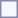<table style="border:1px solid #8888aa; background-color:#f7f8ff; padding:5px; font-size:95%; margin: 0px 12px 12px 0px;">
</table>
